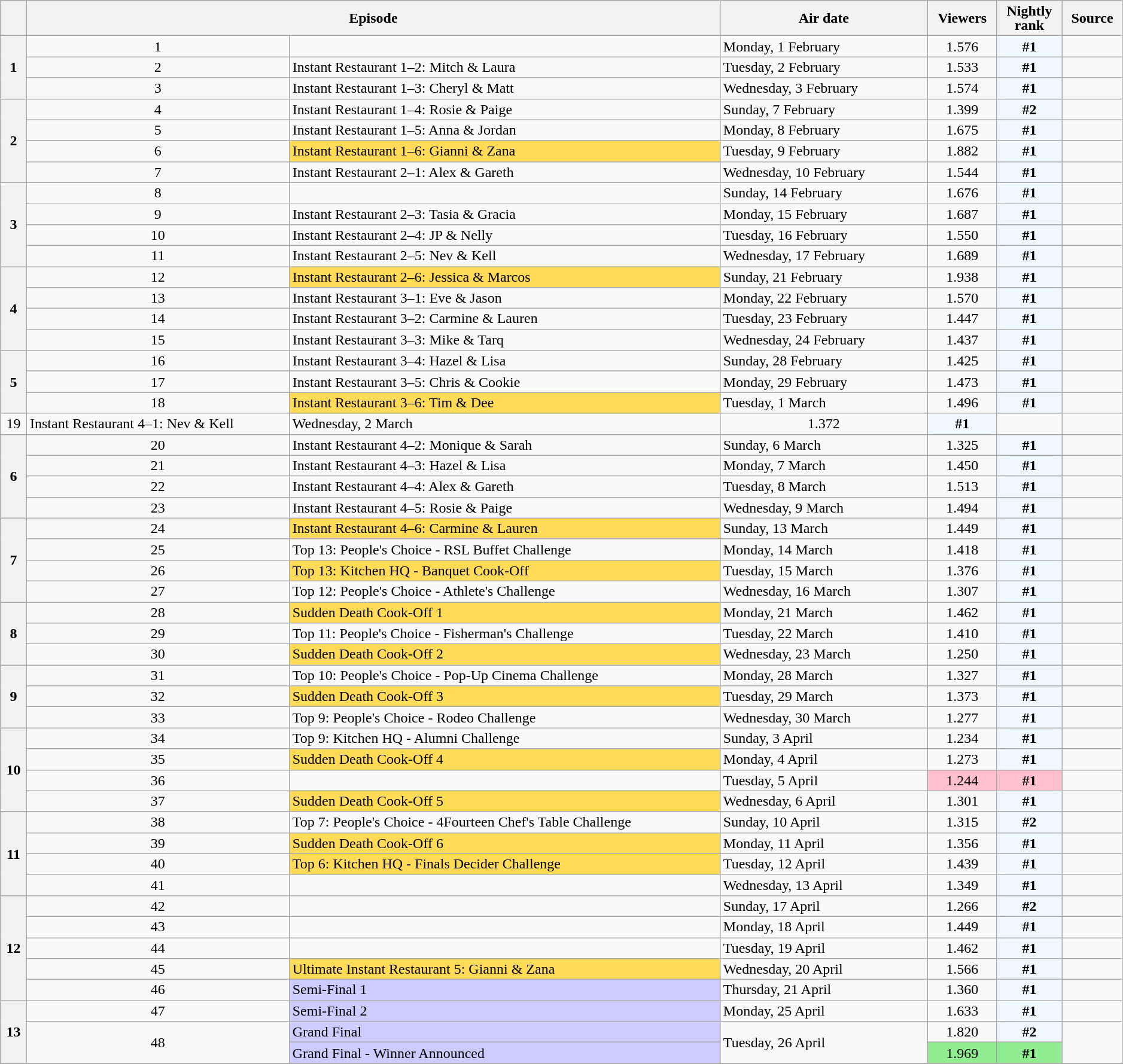<table class="wikitable plainrowheaders" style="text-align:center; line-height:16px; width:99%;">
<tr>
<th scope="col" class="unsortable"></th>
<th style="width:20em;" colspan=2>Episode</th>
<th style="width:14em;" class="unsortable">Air date</th>
<th>Viewers<br><small></small></th>
<th>Nightly<br>rank</th>
<th class="unsortable">Source</th>
</tr>
<tr>
<th rowspan="3">1</th>
<td>1</td>
<td style="text-align:left"></td>
<td style="text-align:left">Monday, 1 February</td>
<td>1.576</td>
<td style="background:#F0F8FF"><strong>#1</strong></td>
<td></td>
</tr>
<tr>
<td>2</td>
<td style="text-align:left">Instant Restaurant 1–2:  Mitch & Laura</td>
<td style="text-align:left">Tuesday, 2 February</td>
<td>1.533</td>
<td style="background:#F0F8FF"><strong>#1</strong></td>
<td></td>
</tr>
<tr>
<td>3</td>
<td style="text-align:left">Instant Restaurant 1–3: Cheryl & Matt</td>
<td style="text-align:left">Wednesday, 3 February</td>
<td>1.574</td>
<td style="background:#F0F8FF"><strong>#1</strong></td>
<td></td>
</tr>
<tr>
<th rowspan="4">2</th>
<td>4</td>
<td style="text-align:left">Instant Restaurant 1–4: Rosie & Paige</td>
<td style="text-align:left">Sunday, 7 February</td>
<td>1.399</td>
<td style="background:#F0F8FF"><strong>#2</strong></td>
<td></td>
</tr>
<tr>
<td>5</td>
<td style="text-align:left">Instant Restaurant 1–5: Anna & Jordan</td>
<td style="text-align:left">Monday, 8 February</td>
<td>1.675</td>
<td style="background:#F0F8FF"><strong>#1</strong></td>
<td></td>
</tr>
<tr>
<td>6</td>
<td style="text-align:left; background:#FFDB58">Instant Restaurant 1–6:  Gianni & Zana</td>
<td style="text-align:left">Tuesday, 9 February</td>
<td>1.882</td>
<td style="background:#F0F8FF"><strong>#1</strong></td>
<td></td>
</tr>
<tr>
<td>7</td>
<td style="text-align:left">Instant Restaurant 2–1: Alex & Gareth</td>
<td style="text-align:left">Wednesday, 10 February</td>
<td>1.544</td>
<td style="background:#F0F8FF"><strong>#1</strong></td>
<td></td>
</tr>
<tr>
<th rowspan="4">3</th>
<td>8</td>
<td style="text-align:left"></td>
<td style="text-align:left">Sunday, 14 February</td>
<td>1.676</td>
<td style="background:#F0F8FF"><strong>#1</strong></td>
<td></td>
</tr>
<tr>
<td>9</td>
<td style="text-align:left">Instant Restaurant 2–3: Tasia & Gracia</td>
<td style="text-align:left">Monday, 15 February</td>
<td>1.687</td>
<td style="background:#F0F8FF"><strong>#1</strong></td>
<td></td>
</tr>
<tr>
<td>10</td>
<td style="text-align:left">Instant Restaurant 2–4: JP & Nelly</td>
<td style="text-align:left">Tuesday, 16 February</td>
<td>1.550</td>
<td style="background:#F0F8FF"><strong>#1</strong></td>
<td></td>
</tr>
<tr>
<td>11</td>
<td style="text-align:left">Instant Restaurant 2–5: Nev & Kell</td>
<td style="text-align:left">Wednesday, 17 February</td>
<td>1.689</td>
<td style="background:#F0F8FF"><strong>#1</strong></td>
<td></td>
</tr>
<tr>
<th rowspan="4">4</th>
<td>12</td>
<td style="text-align:left; background:#FFDB58">Instant Restaurant 2–6: Jessica & Marcos</td>
<td style="text-align:left">Sunday, 21 February</td>
<td>1.938</td>
<td style="background:#F0F8FF"><strong>#1</strong></td>
<td></td>
</tr>
<tr>
<td>13</td>
<td style="text-align:left">Instant Restaurant 3–1: Eve & Jason</td>
<td style="text-align:left">Monday, 22 February</td>
<td>1.570</td>
<td style="background:#F0F8FF"><strong>#1</strong></td>
<td></td>
</tr>
<tr>
<td>14</td>
<td style="text-align:left">Instant Restaurant 3–2: Carmine & Lauren</td>
<td style="text-align:left">Tuesday, 23 February</td>
<td>1.447</td>
<td style="background:#F0F8FF"><strong>#1</strong></td>
<td></td>
</tr>
<tr>
<td>15</td>
<td style="text-align:left">Instant Restaurant 3–3: Mike & Tarq</td>
<td style="text-align:left">Wednesday, 24 February</td>
<td>1.437</td>
<td style="background:#F0F8FF"><strong>#1</strong></td>
<td></td>
</tr>
<tr>
<th rowspan="4">5</th>
<td>16</td>
<td style="text-align:left">Instant Restaurant 3–4: Hazel & Lisa</td>
<td style="text-align:left">Sunday, 28 February</td>
<td>1.425</td>
<td style="background:#F0F8FF"><strong>#1</strong></td>
<td></td>
</tr>
<tr>
</tr>
<tr>
<td>17</td>
<td style="text-align:left">Instant Restaurant 3–5: Chris & Cookie</td>
<td style="text-align:left">Monday, 29 February</td>
<td>1.473</td>
<td style="background:#F0F8FF"><strong>#1</strong></td>
<td></td>
</tr>
<tr>
<td>18</td>
<td style="text-align:left; background:#FFDB58">Instant Restaurant 3–6: Tim & Dee</td>
<td style="text-align:left">Tuesday, 1 March</td>
<td>1.496</td>
<td style="background:#F0F8FF"><strong>#1</strong></td>
<td></td>
</tr>
<tr>
<td>19</td>
<td style="text-align:left">Instant Restaurant 4–1: Nev & Kell</td>
<td style="text-align:left">Wednesday, 2 March</td>
<td>1.372</td>
<td style="background:#F0F8FF"><strong>#1</strong></td>
<td></td>
</tr>
<tr>
<th rowspan="4">6</th>
<td>20</td>
<td style="text-align:left">Instant Restaurant 4–2: Monique & Sarah</td>
<td style="text-align:left">Sunday, 6 March</td>
<td>1.325</td>
<td style="background:#F0F8FF"><strong>#1</strong></td>
<td></td>
</tr>
<tr>
<td>21</td>
<td style="text-align:left">Instant Restaurant 4–3: Hazel & Lisa</td>
<td style="text-align:left">Monday, 7 March</td>
<td>1.450</td>
<td style="background:#F0F8FF"><strong>#1</strong></td>
<td></td>
</tr>
<tr>
<td>22</td>
<td style="text-align:left">Instant Restaurant 4–4: Alex & Gareth</td>
<td style="text-align:left">Tuesday, 8 March</td>
<td>1.513</td>
<td style="background:#F0F8FF"><strong>#1</strong></td>
<td></td>
</tr>
<tr>
<td>23</td>
<td style="text-align:left">Instant Restaurant 4–5: Rosie & Paige</td>
<td style="text-align:left">Wednesday, 9 March</td>
<td>1.494</td>
<td style="background:#F0F8FF"><strong>#1</strong></td>
<td></td>
</tr>
<tr>
<th rowspan="4">7</th>
<td>24</td>
<td style="text-align:left; background:#FFDB58">Instant Restaurant 4–6: Carmine & Lauren</td>
<td style="text-align:left">Sunday, 13 March</td>
<td>1.449</td>
<td style="background:#F0F8FF"><strong>#1</strong></td>
<td></td>
</tr>
<tr>
<td>25</td>
<td style="text-align:left">Top 13: People's Choice - RSL Buffet Challenge</td>
<td style="text-align:left">Monday, 14 March</td>
<td>1.418</td>
<td style="background:#F0F8FF"><strong>#1</strong></td>
<td></td>
</tr>
<tr>
<td>26</td>
<td style="text-align:left; background:#FFDB58">Top 13: Kitchen HQ - Banquet Cook-Off</td>
<td style="text-align:left">Tuesday, 15 March</td>
<td>1.376</td>
<td style="background:#F0F8FF"><strong>#1</strong></td>
<td></td>
</tr>
<tr>
<td>27</td>
<td style="text-align:left">Top 12: People's Choice - Athlete's Challenge</td>
<td style="text-align:left">Wednesday, 16 March</td>
<td>1.307</td>
<td style="background:#F0F8FF"><strong>#1</strong></td>
<td></td>
</tr>
<tr>
<th rowspan="3">8</th>
<td>28</td>
<td style="text-align:left; background:#FFDB58">Sudden Death Cook-Off 1</td>
<td style="text-align:left">Monday, 21 March</td>
<td>1.462</td>
<td style="background:#F0F8FF"><strong>#1</strong></td>
<td></td>
</tr>
<tr>
<td>29</td>
<td style="text-align:left">Top 11: People's Choice - Fisherman's Challenge</td>
<td style="text-align:left">Tuesday, 22 March</td>
<td>1.410</td>
<td style="background:#F0F8FF"><strong>#1</strong></td>
<td></td>
</tr>
<tr>
<td>30</td>
<td style="text-align:left; background:#FFDB58">Sudden Death Cook-Off 2</td>
<td style="text-align:left">Wednesday, 23 March</td>
<td>1.250</td>
<td style="background:#F0F8FF"><strong>#1</strong></td>
<td></td>
</tr>
<tr>
<th rowspan="3">9</th>
<td>31</td>
<td style="text-align:left">Top 10: People's Choice - Pop-Up Cinema Challenge</td>
<td style="text-align:left">Monday, 28 March</td>
<td>1.327</td>
<td style="background:#F0F8FF"><strong>#1</strong></td>
<td></td>
</tr>
<tr>
<td>32</td>
<td style="text-align:left; background:#FFDB58">Sudden Death Cook-Off 3</td>
<td style="text-align:left">Tuesday, 29 March</td>
<td>1.373</td>
<td style="background:#F0F8FF"><strong>#1</strong></td>
<td></td>
</tr>
<tr>
<td>33</td>
<td style="text-align:left">Top 9: People's Choice - Rodeo Challenge</td>
<td style="text-align:left">Wednesday, 30 March</td>
<td>1.277</td>
<td style="background:#F0F8FF"><strong>#1</strong></td>
<td></td>
</tr>
<tr>
<th rowspan="4">10</th>
<td>34</td>
<td style="text-align:left">Top 9: Kitchen HQ - Alumni Challenge</td>
<td style="text-align:left">Sunday, 3 April</td>
<td>1.234</td>
<td style="background:#F0F8FF"><strong>#1</strong></td>
<td></td>
</tr>
<tr>
<td>35</td>
<td style="text-align:left; background:#FFDB58">Sudden Death Cook-Off 4</td>
<td style="text-align:left">Monday, 4 April</td>
<td>1.273</td>
<td style="background:#F0F8FF"><strong>#1</strong></td>
<td></td>
</tr>
<tr>
<td>36</td>
<td style="text-align:left"></td>
<td style="text-align:left">Tuesday, 5 April</td>
<td style="text-align:centre; background:pink">1.244</td>
<td style="text-align:centre; background:pink"><strong>#1</strong></td>
<td></td>
</tr>
<tr>
<td>37</td>
<td style="text-align:left; background:#FFDB58">Sudden Death Cook-Off 5</td>
<td style="text-align:left">Wednesday, 6 April</td>
<td>1.301</td>
<td style="background:#F0F8FF"><strong>#1</strong></td>
<td></td>
</tr>
<tr>
<th rowspan="4">11</th>
<td>38</td>
<td style="text-align:left">Top 7: People's Choice - 4Fourteen Chef's Table Challenge</td>
<td style="text-align:left">Sunday, 10 April</td>
<td>1.315</td>
<td style="background:#F0F8FF"><strong>#2</strong></td>
<td></td>
</tr>
<tr>
<td>39</td>
<td style="text-align:left; background:#FFDB58">Sudden Death Cook-Off 6</td>
<td style="text-align:left">Monday, 11 April</td>
<td>1.356</td>
<td style="background:#F0F8FF"><strong>#1</strong></td>
<td></td>
</tr>
<tr>
<td>40</td>
<td style="text-align:left; background:#FFDB58">Top 6: Kitchen HQ - Finals Decider Challenge</td>
<td style="text-align:left">Tuesday, 12 April</td>
<td>1.439</td>
<td style="background:#F0F8FF"><strong>#1</strong></td>
<td></td>
</tr>
<tr>
<td>41</td>
<td style="text-align:left"></td>
<td style="text-align:left">Wednesday, 13 April</td>
<td>1.349</td>
<td style="background:#F0F8FF"><strong>#1</strong></td>
<td></td>
</tr>
<tr>
<th rowspan="5">12</th>
<td>42</td>
<td style="text-align:left"></td>
<td style="text-align:left">Sunday, 17 April</td>
<td>1.266</td>
<td style="background:#F0F8FF"><strong>#2</strong></td>
<td></td>
</tr>
<tr>
<td>43</td>
<td style="text-align:left"></td>
<td style="text-align:left">Monday, 18 April</td>
<td>1.449</td>
<td style="background:#F0F8FF"><strong>#1</strong></td>
<td></td>
</tr>
<tr>
<td>44</td>
<td style="text-align:left"></td>
<td style="text-align:left">Tuesday, 19 April</td>
<td>1.462</td>
<td style="background:#F0F8FF"><strong>#1</strong></td>
<td></td>
</tr>
<tr>
<td>45</td>
<td style="text-align:left; background:#FFDB58">Ultimate Instant Restaurant 5: Gianni & Zana</td>
<td style="text-align:left">Wednesday, 20 April</td>
<td>1.566</td>
<td style="background:#F0F8FF"><strong>#1</strong></td>
<td></td>
</tr>
<tr>
<td>46</td>
<td style="text-align:left; background:#CCCCFF">Semi-Final 1</td>
<td style="text-align:left">Thursday, 21 April</td>
<td>1.360</td>
<td style="background:#F0F8FF"><strong>#1</strong></td>
<td></td>
</tr>
<tr>
<th rowspan="3">13</th>
<td>47</td>
<td style="text-align:left; background:#CCCCFF">Semi-Final 2</td>
<td style="text-align:left">Monday, 25 April</td>
<td>1.633</td>
<td style="background:#F0F8FF"><strong>#1</strong></td>
<td></td>
</tr>
<tr>
<td rowspan="2">48</td>
<td style="text-align:left; background:#CCCCFF">Grand Final</td>
<td rowspan="2" style="text-align:left">Tuesday, 26 April</td>
<td>1.820</td>
<td style="background:#F0F8FF"><strong>#2</strong></td>
<td rowspan="2"></td>
</tr>
<tr>
<td style="text-align:left; background:#CCCCFF">Grand Final - Winner Announced</td>
<td style="text-align:centre; background:lightgreen">1.969</td>
<td style="text-align:centre; background:lightgreen"><strong>#1</strong></td>
</tr>
<tr>
</tr>
</table>
